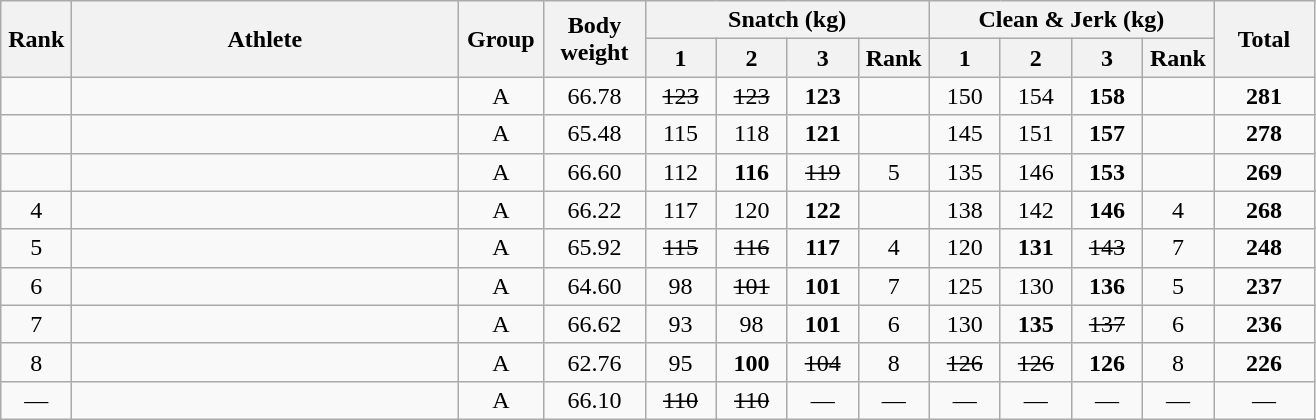<table class = "wikitable" style="text-align:center;">
<tr>
<th rowspan=2 width=40>Rank</th>
<th rowspan=2 width=250>Athlete</th>
<th rowspan=2 width=50>Group</th>
<th rowspan=2 width=60>Body weight</th>
<th colspan=4>Snatch (kg)</th>
<th colspan=4>Clean & Jerk (kg)</th>
<th rowspan=2 width=60>Total</th>
</tr>
<tr>
<th width=40>1</th>
<th width=40>2</th>
<th width=40>3</th>
<th width=40>Rank</th>
<th width=40>1</th>
<th width=40>2</th>
<th width=40>3</th>
<th width=40>Rank</th>
</tr>
<tr>
<td></td>
<td align=left></td>
<td>A</td>
<td>66.78</td>
<td><s>123</s></td>
<td><s>123</s></td>
<td><strong>123</strong></td>
<td></td>
<td>150</td>
<td>154</td>
<td><strong>158</strong></td>
<td></td>
<td><strong>281</strong></td>
</tr>
<tr>
<td></td>
<td align=left></td>
<td>A</td>
<td>65.48</td>
<td>115</td>
<td>118</td>
<td><strong>121</strong></td>
<td></td>
<td>145</td>
<td>151</td>
<td><strong>157</strong></td>
<td></td>
<td><strong>278</strong></td>
</tr>
<tr>
<td></td>
<td align=left></td>
<td>A</td>
<td>66.60</td>
<td>112</td>
<td><strong>116</strong></td>
<td><s>119</s></td>
<td>5</td>
<td>135</td>
<td>146</td>
<td><strong>153</strong></td>
<td></td>
<td><strong>269</strong></td>
</tr>
<tr>
<td>4</td>
<td align=left></td>
<td>A</td>
<td>66.22</td>
<td>117</td>
<td>120</td>
<td><strong>122</strong></td>
<td></td>
<td>138</td>
<td>142</td>
<td><strong>146</strong></td>
<td>4</td>
<td><strong>268</strong></td>
</tr>
<tr>
<td>5</td>
<td align=left></td>
<td>A</td>
<td>65.92</td>
<td><s>115</s></td>
<td><s>116</s></td>
<td><strong>117</strong></td>
<td>4</td>
<td>120</td>
<td><strong>131</strong></td>
<td><s>143</s></td>
<td>7</td>
<td><strong>248</strong></td>
</tr>
<tr>
<td>6</td>
<td align=left></td>
<td>A</td>
<td>64.60</td>
<td>98</td>
<td><s>101</s></td>
<td><strong>101</strong></td>
<td>7</td>
<td>125</td>
<td>130</td>
<td><strong>136</strong></td>
<td>5</td>
<td><strong>237</strong></td>
</tr>
<tr>
<td>7</td>
<td align=left></td>
<td>A</td>
<td>66.62</td>
<td>93</td>
<td>98</td>
<td><strong>101</strong></td>
<td>6</td>
<td>130</td>
<td><strong>135</strong></td>
<td><s>137</s></td>
<td>6</td>
<td><strong>236</strong></td>
</tr>
<tr>
<td>8</td>
<td align=left></td>
<td>A</td>
<td>62.76</td>
<td>95</td>
<td><strong>100</strong></td>
<td><s>104</s></td>
<td>8</td>
<td><s>126</s></td>
<td><s>126</s></td>
<td><strong>126</strong></td>
<td>8</td>
<td><strong>226</strong></td>
</tr>
<tr>
<td>—</td>
<td align=left></td>
<td>A</td>
<td>66.10</td>
<td><s>110</s></td>
<td><s>110</s></td>
<td>—</td>
<td>—</td>
<td>—</td>
<td>—</td>
<td>—</td>
<td>—</td>
<td>—</td>
</tr>
</table>
